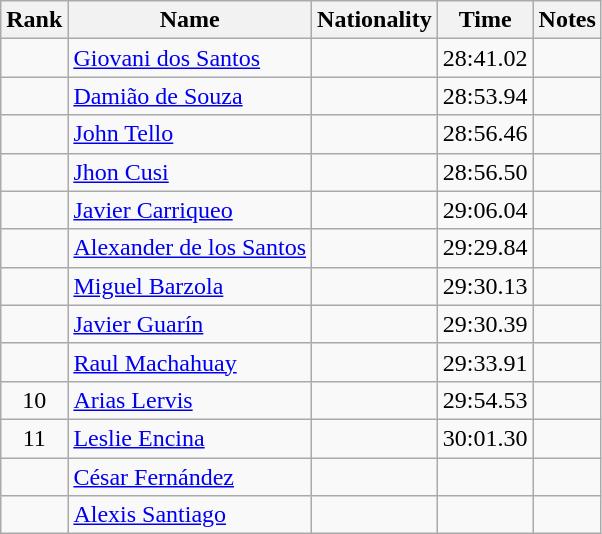<table class="wikitable sortable" style="text-align:center">
<tr>
<th>Rank</th>
<th>Name</th>
<th>Nationality</th>
<th>Time</th>
<th>Notes</th>
</tr>
<tr>
<td></td>
<td align=left><a href='#'>Giovani dos Santos</a></td>
<td align=left></td>
<td>28:41.02</td>
<td></td>
</tr>
<tr>
<td></td>
<td align=left><a href='#'>Damião de Souza</a></td>
<td align=left></td>
<td>28:53.94</td>
<td></td>
</tr>
<tr>
<td></td>
<td align=left><a href='#'>John Tello</a></td>
<td align=left></td>
<td>28:56.46</td>
<td></td>
</tr>
<tr>
<td></td>
<td align=left><a href='#'>Jhon Cusi</a></td>
<td align=left></td>
<td>28:56.50</td>
<td></td>
</tr>
<tr>
<td></td>
<td align=left><a href='#'>Javier Carriqueo</a></td>
<td align=left></td>
<td>29:06.04</td>
<td></td>
</tr>
<tr>
<td></td>
<td align=left><a href='#'>Alexander de los Santos</a></td>
<td align=left></td>
<td>29:29.84</td>
<td></td>
</tr>
<tr>
<td></td>
<td align=left><a href='#'>Miguel Barzola</a></td>
<td align=left></td>
<td>29:30.13</td>
<td></td>
</tr>
<tr>
<td></td>
<td align=left><a href='#'>Javier Guarín</a></td>
<td align=left></td>
<td>29:30.39</td>
<td></td>
</tr>
<tr>
<td></td>
<td align=left><a href='#'>Raul Machahuay</a></td>
<td align=left></td>
<td>29:33.91</td>
<td></td>
</tr>
<tr>
<td>10</td>
<td align=left><a href='#'>Arias Lervis</a></td>
<td align=left></td>
<td>29:54.53</td>
<td></td>
</tr>
<tr>
<td>11</td>
<td align=left><a href='#'>Leslie Encina</a></td>
<td align=left></td>
<td>30:01.30</td>
<td></td>
</tr>
<tr>
<td></td>
<td align=left><a href='#'>César Fernández</a></td>
<td align=left></td>
<td></td>
<td></td>
</tr>
<tr>
<td></td>
<td align=left><a href='#'>Alexis Santiago</a></td>
<td align=left></td>
<td></td>
<td></td>
</tr>
</table>
